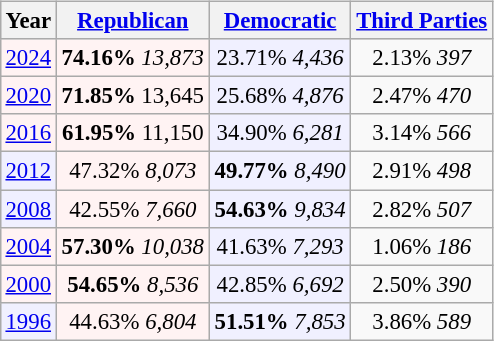<table class="wikitable" style="float:right; font-size:95%;">
<tr bgcolor=lightgrey>
<th>Year</th>
<th><a href='#'>Republican</a></th>
<th><a href='#'>Democratic</a></th>
<th><a href='#'>Third Parties</a></th>
</tr>
<tr>
<td align="center" bgcolor="#fff3f3"><a href='#'>2024</a></td>
<td align="center" bgcolor="#fff3f3"><strong>74.16%</strong> <em>13,873</em></td>
<td align="center" bgcolor="#f0f0ff">23.71% <em>4,436</em></td>
<td align="center">2.13% <em>397</em></td>
</tr>
<tr>
<td align="center" bgcolor="#fff3f3"><a href='#'>2020</a></td>
<td align="center" bgcolor="#fff3f3"><strong>71.85%</strong> 13,645</td>
<td align="center" bgcolor="#f0f0ff">25.68% <em>4,876</em></td>
<td align="center">2.47% <em>470</em></td>
</tr>
<tr>
<td align="center" bgcolor="#fff3f3"><a href='#'>2016</a></td>
<td align="center" bgcolor="#fff3f3"><strong>61.95%</strong> 11,150</td>
<td align="center" bgcolor="#f0f0ff">34.90% <em>6,281</em></td>
<td align="center">3.14% <em>566</em></td>
</tr>
<tr>
<td align="center" bgcolor="#f0f0ff"><a href='#'>2012</a></td>
<td align="center" bgcolor="#fff3f3">47.32% <em>8,073</em></td>
<td align="center" bgcolor="#f0f0ff"><strong>49.77%</strong> <em>8,490</em></td>
<td align="center">2.91% <em>498</em></td>
</tr>
<tr>
<td align="center" bgcolor="#f0f0ff"><a href='#'>2008</a></td>
<td align="center" bgcolor="#fff3f3">42.55% <em>7,660</em></td>
<td align="center" bgcolor="#f0f0ff"><strong>54.63%</strong> <em>9,834</em></td>
<td align="center">2.82% <em>507</em></td>
</tr>
<tr>
<td align="center" bgcolor="#fff3f3"><a href='#'>2004</a></td>
<td align="center" bgcolor="#fff3f3"><strong>57.30%</strong> <em>10,038</em></td>
<td align="center" bgcolor="#f0f0ff">41.63% <em>7,293</em></td>
<td align="center">1.06% <em>186</em></td>
</tr>
<tr>
<td align="center" bgcolor="#fff3f3"><a href='#'>2000</a></td>
<td align="center" bgcolor="#fff3f3"><strong>54.65%</strong> <em>8,536</em></td>
<td align="center" bgcolor="#f0f0ff">42.85% <em>6,692</em></td>
<td align="center">2.50% <em>390</em></td>
</tr>
<tr>
<td align="center" bgcolor="#f0f0ff"><a href='#'>1996</a></td>
<td align="center" bgcolor="#fff3f3">44.63% <em>6,804</em></td>
<td align="center" bgcolor="#f0f0ff"><strong>51.51%</strong> <em>7,853</em></td>
<td align="center">3.86% <em>589</em></td>
</tr>
</table>
